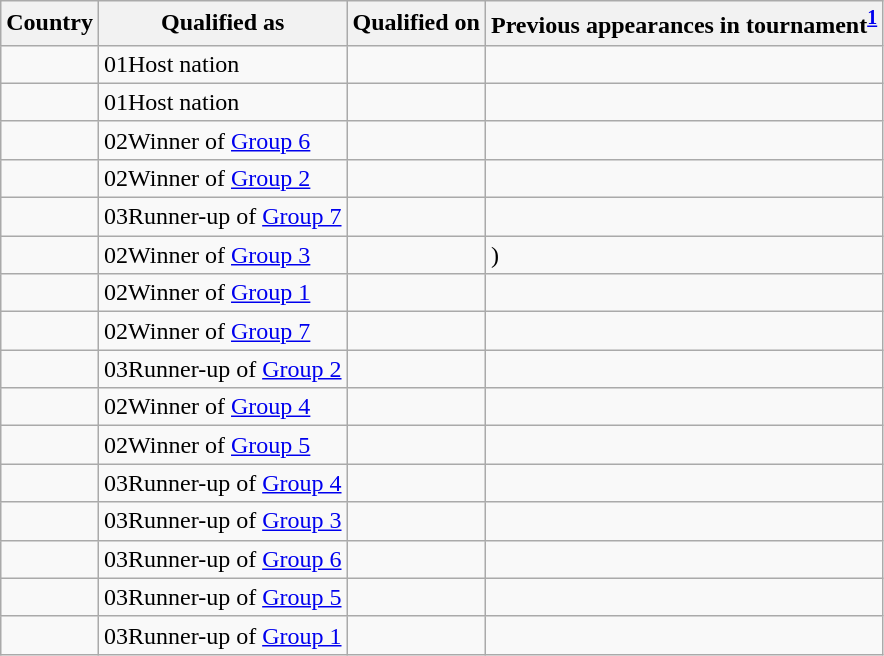<table class="wikitable sortable">
<tr>
<th>Country</th>
<th>Qualified as</th>
<th>Qualified on</th>
<th>Previous appearances in tournament<sup><strong><a href='#'>1</a></strong></sup></th>
</tr>
<tr>
<td></td>
<td><span>01</span>Host nation</td>
<td></td>
<td></td>
</tr>
<tr>
<td></td>
<td><span>01</span>Host nation</td>
<td></td>
<td></td>
</tr>
<tr>
<td></td>
<td><span>02</span>Winner of <a href='#'>Group 6</a></td>
<td></td>
<td></td>
</tr>
<tr>
<td></td>
<td><span>02</span>Winner of <a href='#'>Group 2</a></td>
<td></td>
<td></td>
</tr>
<tr>
<td></td>
<td><span>03</span>Runner-up of <a href='#'>Group 7</a></td>
<td></td>
<td></td>
</tr>
<tr>
<td></td>
<td><span>02</span>Winner of <a href='#'>Group 3</a></td>
<td></td>
<td>)</td>
</tr>
<tr>
<td></td>
<td><span>02</span>Winner of <a href='#'>Group 1</a></td>
<td></td>
<td></td>
</tr>
<tr>
<td></td>
<td><span>02</span>Winner of <a href='#'>Group 7</a></td>
<td></td>
<td></td>
</tr>
<tr>
<td></td>
<td><span>03</span>Runner-up of <a href='#'>Group 2</a></td>
<td></td>
<td></td>
</tr>
<tr>
<td></td>
<td><span>02</span>Winner of <a href='#'>Group 4</a></td>
<td></td>
<td></td>
</tr>
<tr>
<td></td>
<td><span>02</span>Winner of <a href='#'>Group 5</a></td>
<td></td>
<td></td>
</tr>
<tr>
<td></td>
<td><span>03</span>Runner-up of <a href='#'>Group 4</a></td>
<td></td>
<td></td>
</tr>
<tr>
<td></td>
<td><span>03</span>Runner-up of <a href='#'>Group 3</a></td>
<td></td>
<td></td>
</tr>
<tr>
<td></td>
<td><span>03</span>Runner-up of <a href='#'>Group 6</a></td>
<td></td>
<td></td>
</tr>
<tr>
<td></td>
<td><span>03</span>Runner-up of <a href='#'>Group 5</a></td>
<td></td>
<td></td>
</tr>
<tr>
<td></td>
<td><span>03</span>Runner-up of <a href='#'>Group 1</a></td>
<td></td>
<td></td>
</tr>
</table>
